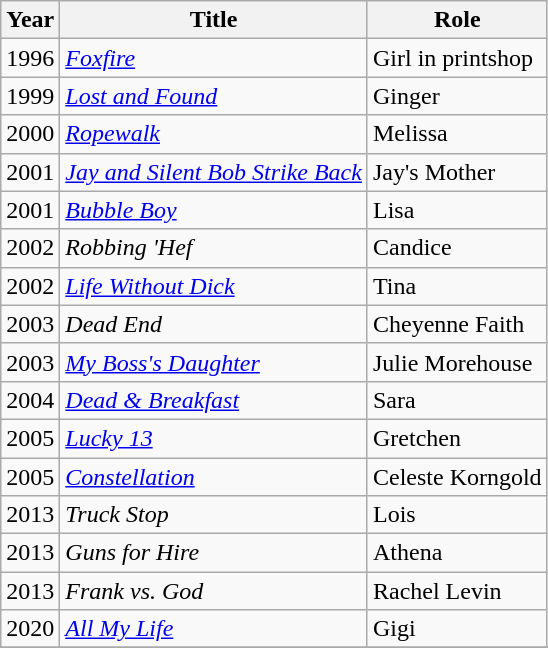<table class="wikitable sortable">
<tr>
<th>Year</th>
<th>Title</th>
<th>Role</th>
</tr>
<tr>
<td>1996</td>
<td><em><a href='#'>Foxfire</a></em></td>
<td>Girl in printshop</td>
</tr>
<tr>
<td>1999</td>
<td><em><a href='#'>Lost and Found</a></em></td>
<td>Ginger</td>
</tr>
<tr>
<td>2000</td>
<td><em><a href='#'>Ropewalk</a></em></td>
<td>Melissa</td>
</tr>
<tr>
<td>2001</td>
<td><em><a href='#'>Jay and Silent Bob Strike Back</a></em></td>
<td>Jay's Mother</td>
</tr>
<tr>
<td>2001</td>
<td><em><a href='#'>Bubble Boy</a></em></td>
<td>Lisa</td>
</tr>
<tr>
<td>2002</td>
<td><em>Robbing 'Hef</em></td>
<td>Candice</td>
</tr>
<tr>
<td>2002</td>
<td><em><a href='#'>Life Without Dick</a></em></td>
<td>Tina</td>
</tr>
<tr>
<td>2003</td>
<td><em>Dead End</em></td>
<td>Cheyenne Faith</td>
</tr>
<tr>
<td>2003</td>
<td><em><a href='#'>My Boss's Daughter</a></em></td>
<td>Julie Morehouse</td>
</tr>
<tr>
<td>2004</td>
<td><em><a href='#'>Dead & Breakfast</a></em></td>
<td>Sara</td>
</tr>
<tr>
<td>2005</td>
<td><em><a href='#'>Lucky 13</a></em></td>
<td>Gretchen</td>
</tr>
<tr>
<td>2005</td>
<td><em><a href='#'>Constellation</a></em></td>
<td>Celeste Korngold</td>
</tr>
<tr>
<td>2013</td>
<td><em>Truck Stop</em></td>
<td>Lois</td>
</tr>
<tr>
<td>2013</td>
<td><em>Guns for Hire</em></td>
<td>Athena</td>
</tr>
<tr>
<td>2013</td>
<td><em>Frank vs. God</em></td>
<td>Rachel Levin</td>
</tr>
<tr>
<td>2020</td>
<td><em><a href='#'>All My Life</a></em></td>
<td>Gigi</td>
</tr>
<tr>
</tr>
</table>
